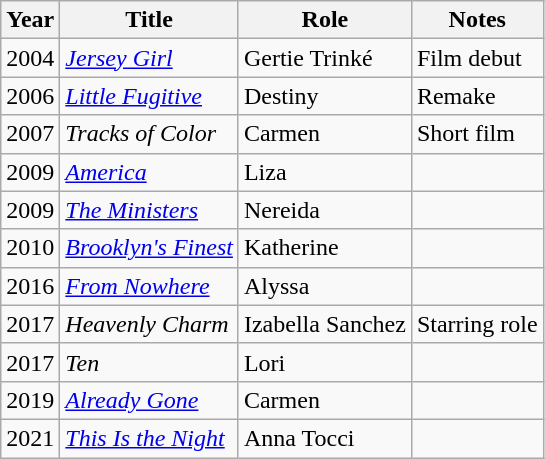<table class="wikitable sortable">
<tr>
<th>Year</th>
<th>Title</th>
<th>Role</th>
<th class="unsortable">Notes</th>
</tr>
<tr>
<td>2004</td>
<td><em><a href='#'>Jersey Girl</a></em></td>
<td>Gertie Trinké</td>
<td>Film debut</td>
</tr>
<tr>
<td>2006</td>
<td><em><a href='#'>Little Fugitive</a></em></td>
<td>Destiny</td>
<td>Remake</td>
</tr>
<tr>
<td>2007</td>
<td><em>Tracks of Color</em></td>
<td>Carmen</td>
<td>Short film</td>
</tr>
<tr>
<td>2009</td>
<td><em><a href='#'>America</a></em></td>
<td>Liza</td>
<td></td>
</tr>
<tr>
<td>2009</td>
<td><em><a href='#'>The Ministers</a></em></td>
<td>Nereida</td>
<td></td>
</tr>
<tr>
<td>2010</td>
<td><em><a href='#'>Brooklyn's Finest</a></em></td>
<td>Katherine</td>
<td></td>
</tr>
<tr>
<td>2016</td>
<td><em><a href='#'>From Nowhere</a></em></td>
<td>Alyssa</td>
<td></td>
</tr>
<tr>
<td>2017</td>
<td><em>Heavenly Charm</em></td>
<td>Izabella Sanchez</td>
<td>Starring role</td>
</tr>
<tr>
<td>2017</td>
<td><em>Ten</em></td>
<td>Lori</td>
<td></td>
</tr>
<tr>
<td>2019</td>
<td><em><a href='#'>Already Gone</a></em></td>
<td>Carmen</td>
<td></td>
</tr>
<tr>
<td>2021</td>
<td><em><a href='#'>This Is the Night</a></em></td>
<td>Anna Tocci</td>
<td></td>
</tr>
</table>
